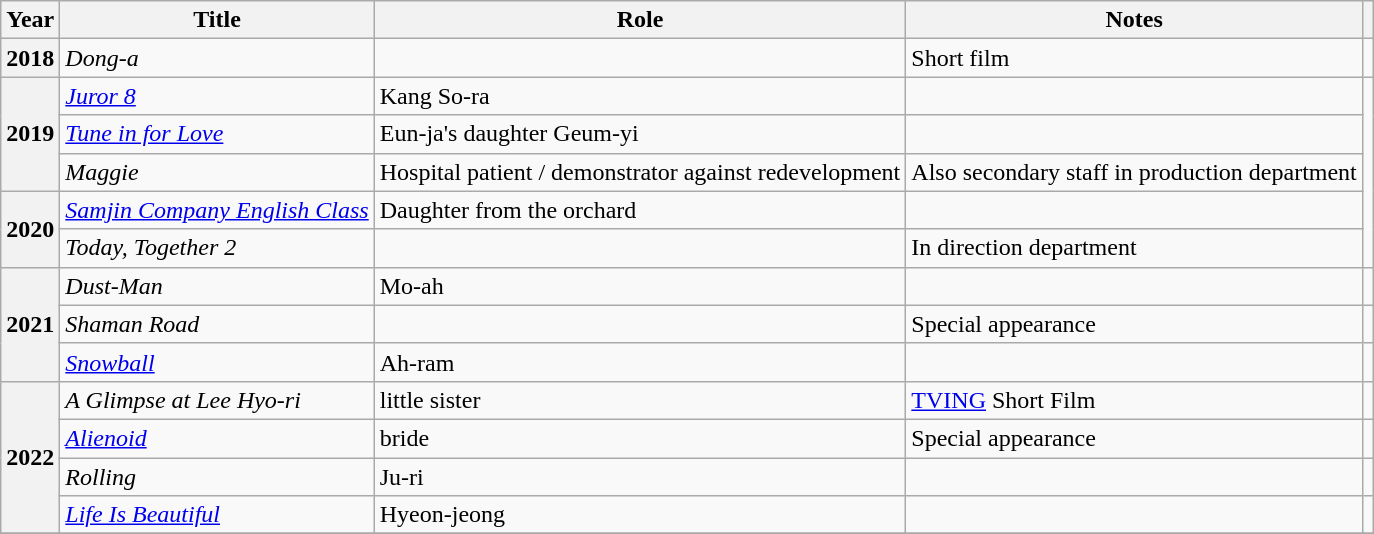<table class="wikitable plainrowheaders">
<tr>
<th>Year</th>
<th>Title</th>
<th>Role</th>
<th>Notes</th>
<th class="unsortable"></th>
</tr>
<tr>
<th scope="row">2018</th>
<td><em>Dong-a</em></td>
<td></td>
<td>Short film</td>
<td></td>
</tr>
<tr>
<th scope="row" rowspan=3>2019</th>
<td><em><a href='#'>Juror 8</a></em></td>
<td>Kang So-ra</td>
<td></td>
<td rowspan=5></td>
</tr>
<tr>
<td><em><a href='#'>Tune in for Love</a></em></td>
<td>Eun-ja's daughter Geum-yi</td>
<td></td>
</tr>
<tr>
<td><em>Maggie</em></td>
<td>Hospital patient / demonstrator against redevelopment</td>
<td>Also secondary staff in production department</td>
</tr>
<tr>
<th scope="row" rowspan=2>2020</th>
<td><em><a href='#'>Samjin Company English Class</a></em></td>
<td>Daughter from the orchard</td>
<td></td>
</tr>
<tr>
<td><em>Today, Together 2</em></td>
<td></td>
<td>In direction department</td>
</tr>
<tr>
<th scope="row" rowspan=3>2021</th>
<td><em>Dust-Man</em></td>
<td>Mo-ah</td>
<td></td>
<td></td>
</tr>
<tr>
<td><em>Shaman Road</em></td>
<td></td>
<td>Special appearance</td>
<td></td>
</tr>
<tr>
<td><em><a href='#'>Snowball</a></em></td>
<td>Ah-ram</td>
<td></td>
<td></td>
</tr>
<tr>
<th scope="row" rowspan=4>2022</th>
<td><em>A Glimpse at Lee Hyo-ri</em></td>
<td>little sister</td>
<td><a href='#'>TVING</a> Short Film</td>
<td></td>
</tr>
<tr>
<td><em><a href='#'>Alienoid</a></em></td>
<td>bride</td>
<td>Special appearance</td>
<td></td>
</tr>
<tr>
<td><em>Rolling</em></td>
<td>Ju-ri</td>
<td></td>
<td></td>
</tr>
<tr>
<td><em><a href='#'>Life Is Beautiful</a></em></td>
<td>Hyeon-jeong</td>
<td></td>
<td></td>
</tr>
<tr>
</tr>
</table>
